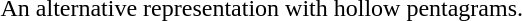<table>
<tr>
<td><br>An alternative representation with hollow pentagrams.</td>
</tr>
</table>
